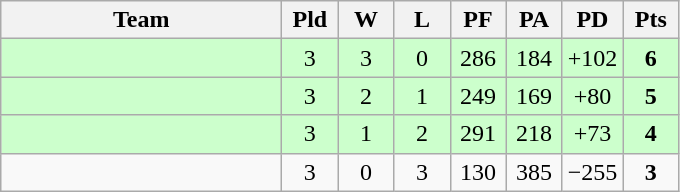<table class=wikitable style="text-align:center">
<tr>
<th width=180>Team</th>
<th width=30>Pld</th>
<th width=30>W</th>
<th width=30>L</th>
<th width=30>PF</th>
<th width=30>PA</th>
<th width=30>PD</th>
<th width=30>Pts</th>
</tr>
<tr align=center bgcolor="#ccffcc">
<td align=left></td>
<td>3</td>
<td>3</td>
<td>0</td>
<td>286</td>
<td>184</td>
<td>+102</td>
<td><strong>6</strong></td>
</tr>
<tr align=center bgcolor="#ccffcc">
<td align=left></td>
<td>3</td>
<td>2</td>
<td>1</td>
<td>249</td>
<td>169</td>
<td>+80</td>
<td><strong>5</strong></td>
</tr>
<tr align=center bgcolor="#ccffcc">
<td align=left></td>
<td>3</td>
<td>1</td>
<td>2</td>
<td>291</td>
<td>218</td>
<td>+73</td>
<td><strong>4</strong></td>
</tr>
<tr align=center>
<td align=left></td>
<td>3</td>
<td>0</td>
<td>3</td>
<td>130</td>
<td>385</td>
<td>−255</td>
<td><strong>3</strong></td>
</tr>
</table>
